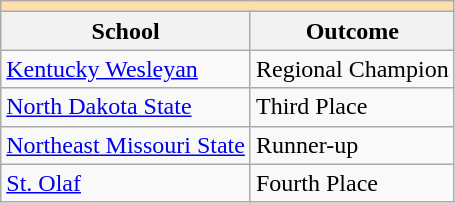<table class="wikitable" style="float:left; margin-right:1em;">
<tr>
<th colspan="3" style="background:#ffdead;"></th>
</tr>
<tr>
<th>School</th>
<th>Outcome</th>
</tr>
<tr>
<td><a href='#'>Kentucky Wesleyan</a></td>
<td>Regional Champion</td>
</tr>
<tr>
<td><a href='#'>North Dakota State</a></td>
<td>Third Place</td>
</tr>
<tr>
<td><a href='#'>Northeast Missouri State</a></td>
<td>Runner-up</td>
</tr>
<tr>
<td><a href='#'>St. Olaf</a></td>
<td>Fourth Place</td>
</tr>
</table>
